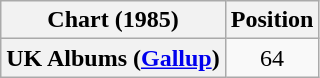<table class="wikitable plainrowheaders" style="text-align:center">
<tr>
<th scope="col">Chart (1985)</th>
<th scope="col">Position</th>
</tr>
<tr>
<th scope="row">UK Albums (<a href='#'>Gallup</a>)</th>
<td>64</td>
</tr>
</table>
